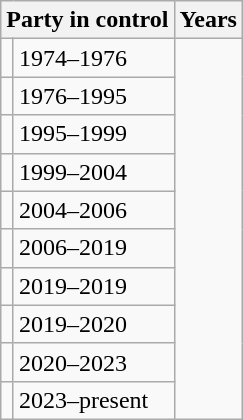<table class="wikitable">
<tr>
<th colspan=2>Party in control</th>
<th>Years</th>
</tr>
<tr>
<td></td>
<td>1974–1976</td>
</tr>
<tr>
<td></td>
<td>1976–1995</td>
</tr>
<tr>
<td></td>
<td>1995–1999</td>
</tr>
<tr>
<td></td>
<td>1999–2004</td>
</tr>
<tr>
<td></td>
<td>2004–2006</td>
</tr>
<tr>
<td></td>
<td>2006–2019</td>
</tr>
<tr>
<td></td>
<td>2019–2019</td>
</tr>
<tr>
<td></td>
<td>2019–2020</td>
</tr>
<tr>
<td></td>
<td>2020–2023</td>
</tr>
<tr>
<td></td>
<td>2023–present</td>
</tr>
</table>
